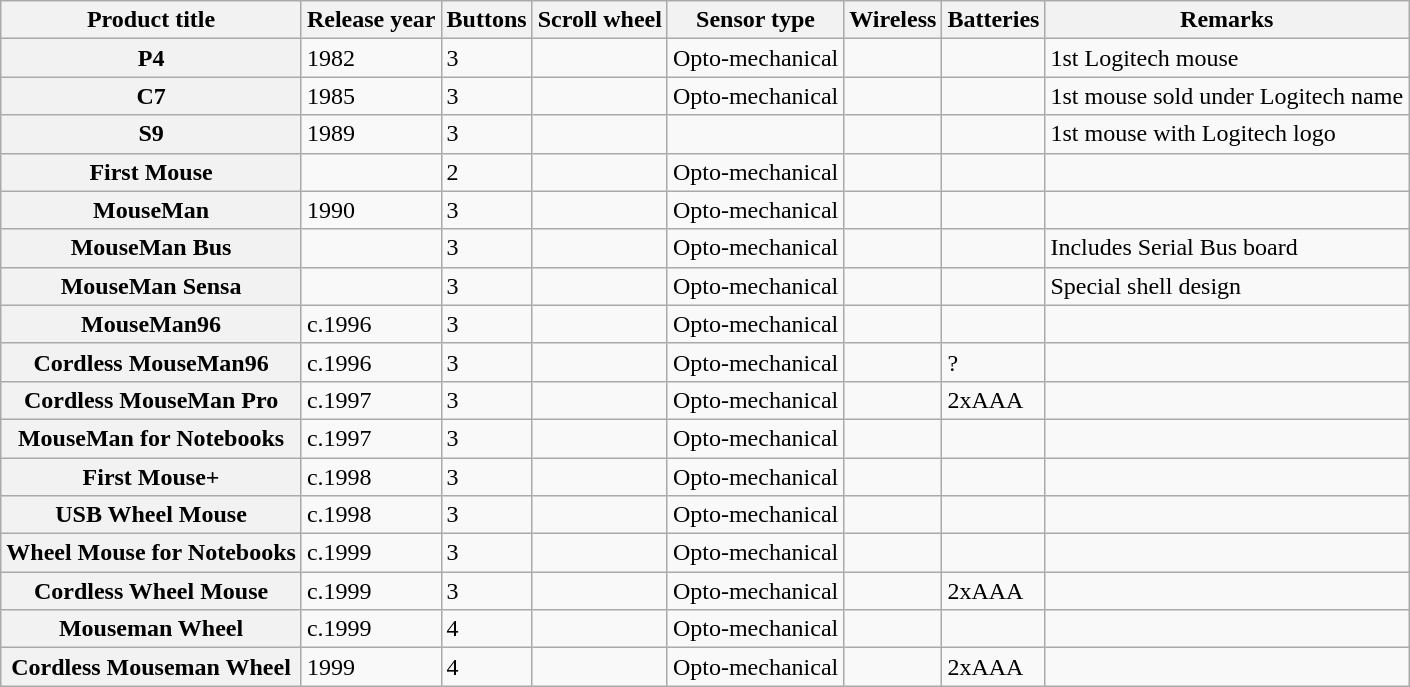<table class="wikitable sortable">
<tr>
<th>Product title</th>
<th>Release year</th>
<th>Buttons</th>
<th>Scroll wheel</th>
<th>Sensor type</th>
<th>Wireless</th>
<th>Batteries</th>
<th>Remarks</th>
</tr>
<tr>
<th>P4</th>
<td>1982</td>
<td>3</td>
<td></td>
<td>Opto-mechanical</td>
<td></td>
<td></td>
<td>1st Logitech mouse</td>
</tr>
<tr>
<th>C7</th>
<td>1985</td>
<td>3</td>
<td></td>
<td>Opto-mechanical</td>
<td></td>
<td></td>
<td>1st mouse sold under Logitech name</td>
</tr>
<tr>
<th>S9</th>
<td>1989</td>
<td>3</td>
<td></td>
<td></td>
<td></td>
<td></td>
<td>1st mouse with Logitech logo</td>
</tr>
<tr>
<th>First Mouse</th>
<td></td>
<td>2</td>
<td></td>
<td>Opto-mechanical</td>
<td></td>
<td></td>
<td></td>
</tr>
<tr>
<th>MouseMan</th>
<td>1990</td>
<td>3</td>
<td></td>
<td>Opto-mechanical</td>
<td></td>
<td></td>
<td></td>
</tr>
<tr>
<th>MouseMan Bus</th>
<td></td>
<td>3</td>
<td></td>
<td>Opto-mechanical</td>
<td></td>
<td></td>
<td>Includes Serial Bus board</td>
</tr>
<tr>
<th>MouseMan Sensa</th>
<td></td>
<td>3</td>
<td></td>
<td>Opto-mechanical</td>
<td></td>
<td></td>
<td>Special shell design</td>
</tr>
<tr>
<th>MouseMan96</th>
<td>c.1996</td>
<td>3</td>
<td></td>
<td>Opto-mechanical</td>
<td></td>
<td></td>
<td></td>
</tr>
<tr>
<th>Cordless MouseMan96</th>
<td>c.1996</td>
<td>3</td>
<td></td>
<td>Opto-mechanical</td>
<td></td>
<td>?</td>
<td></td>
</tr>
<tr>
<th>Cordless MouseMan Pro</th>
<td>c.1997</td>
<td>3</td>
<td></td>
<td>Opto-mechanical</td>
<td></td>
<td>2xAAA</td>
<td></td>
</tr>
<tr>
<th>MouseMan for Notebooks</th>
<td>c.1997</td>
<td>3</td>
<td></td>
<td>Opto-mechanical</td>
<td></td>
<td></td>
<td></td>
</tr>
<tr>
<th>First Mouse+</th>
<td>c.1998</td>
<td>3</td>
<td></td>
<td>Opto-mechanical</td>
<td></td>
<td></td>
<td></td>
</tr>
<tr>
<th>USB Wheel Mouse</th>
<td>c.1998</td>
<td>3</td>
<td></td>
<td>Opto-mechanical</td>
<td></td>
<td></td>
<td></td>
</tr>
<tr>
<th>Wheel Mouse for Notebooks</th>
<td>c.1999</td>
<td>3</td>
<td></td>
<td>Opto-mechanical</td>
<td></td>
<td></td>
<td></td>
</tr>
<tr>
<th>Cordless Wheel Mouse</th>
<td>c.1999</td>
<td>3</td>
<td></td>
<td>Opto-mechanical</td>
<td></td>
<td>2xAAA</td>
<td></td>
</tr>
<tr>
<th>Mouseman Wheel</th>
<td>c.1999</td>
<td>4</td>
<td></td>
<td>Opto-mechanical</td>
<td></td>
<td></td>
<td></td>
</tr>
<tr>
<th>Cordless Mouseman Wheel</th>
<td>1999</td>
<td>4</td>
<td></td>
<td>Opto-mechanical</td>
<td></td>
<td>2xAAA</td>
<td></td>
</tr>
</table>
